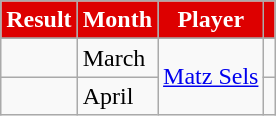<table class="wikitable" style="text-align:left">
<tr>
<th style="background:#DD0000; color:#FFFFFF; ">Result</th>
<th style="background:#DD0000; color:#FFFFFF; ">Month</th>
<th style="background:#DD0000;color:#FFFFFF; ">Player</th>
<th style="background:#DD0000; color:#FFFFFF; "></th>
</tr>
<tr>
</tr>
<tr>
<td></td>
<td>March</td>
<td rowspan="2"> <a href='#'>Matz Sels</a></td>
<td></td>
</tr>
<tr>
<td></td>
<td>April</td>
<td></td>
</tr>
</table>
